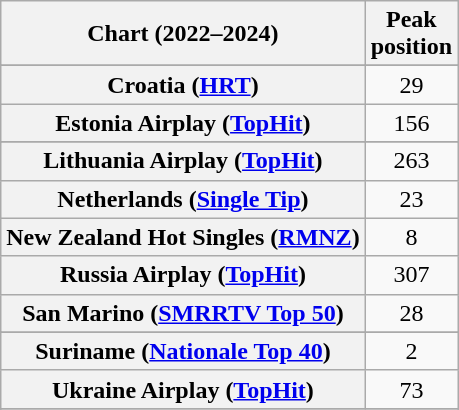<table class="wikitable sortable plainrowheaders" style="text-align:center">
<tr>
<th scope="col">Chart (2022–2024)</th>
<th scope="col">Peak<br>position</th>
</tr>
<tr>
</tr>
<tr>
</tr>
<tr>
<th scope="row">Croatia (<a href='#'>HRT</a>)</th>
<td>29</td>
</tr>
<tr>
<th scope="row">Estonia Airplay (<a href='#'>TopHit</a>)</th>
<td>156</td>
</tr>
<tr>
</tr>
<tr>
<th scope="row">Lithuania Airplay (<a href='#'>TopHit</a>)</th>
<td>263</td>
</tr>
<tr>
<th scope="row">Netherlands (<a href='#'>Single Tip</a>)</th>
<td>23</td>
</tr>
<tr>
<th scope="row">New Zealand Hot Singles (<a href='#'>RMNZ</a>)</th>
<td>8</td>
</tr>
<tr>
<th scope="row">Russia Airplay (<a href='#'>TopHit</a>)</th>
<td>307</td>
</tr>
<tr>
<th scope="row">San Marino (<a href='#'>SMRRTV Top 50</a>)</th>
<td>28</td>
</tr>
<tr>
</tr>
<tr>
<th scope="row">Suriname (<a href='#'>Nationale Top 40</a>)</th>
<td>2</td>
</tr>
<tr>
<th scope="row">Ukraine Airplay (<a href='#'>TopHit</a>)</th>
<td>73</td>
</tr>
<tr>
</tr>
<tr>
</tr>
<tr>
</tr>
<tr>
</tr>
</table>
